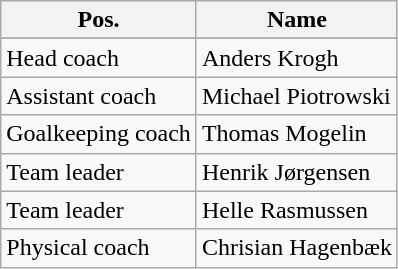<table class="wikitable" style="text-align: left;">
<tr>
<th valign=center>Pos.</th>
<th>Name</th>
</tr>
<tr>
</tr>
<tr>
<td>Head coach</td>
<td> Anders Krogh</td>
</tr>
<tr>
<td>Assistant coach</td>
<td> Michael Piotrowski</td>
</tr>
<tr>
<td>Goalkeeping coach</td>
<td> Thomas Mogelin</td>
</tr>
<tr>
<td>Team leader</td>
<td> Henrik Jørgensen</td>
</tr>
<tr>
<td>Team leader</td>
<td> Helle Rasmussen</td>
</tr>
<tr>
<td>Physical coach</td>
<td> Chrisian Hagenbæk</td>
</tr>
</table>
